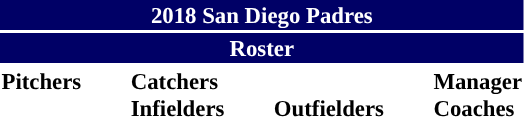<table class="toccolours" style="font-size: 95%;">
<tr>
<th colspan="10" style="background-color: #000066; color: #FFFFFF; text-align: center;">2018 San Diego Padres</th>
</tr>
<tr>
<td colspan="10" style="background-color: #000066; color: #FFFFFF; text-align: center;"><strong>Roster</strong></td>
</tr>
<tr>
<td valign="top"><strong>Pitchers</strong><br>



























</td>
<td width="25px"></td>
<td valign="top"><strong>Catchers</strong><br>



<strong>Infielders</strong>








</td>
<td width="25px"></td>
<td valign="top"><br><strong>Outfielders</strong>






</td>
<td width="25px"></td>
<td valign="top"><strong>Manager</strong><br>
<strong>Coaches</strong>
 
 
 
 
 
 
 
 
 
 </td>
</tr>
</table>
